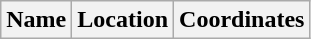<table class="wikitable sortable">
<tr>
<th>Name</th>
<th>Location</th>
<th>Coordinates<br>





</th>
</tr>
</table>
